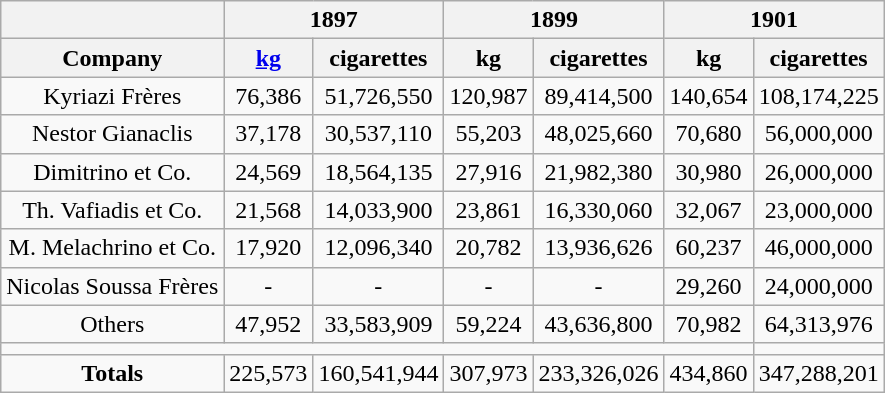<table class="wikitable">
<tr>
<th></th>
<th colspan="2">1897</th>
<th colspan="2">1899</th>
<th colspan="2">1901</th>
</tr>
<tr>
<th>Company</th>
<th><a href='#'>kg</a></th>
<th>cigarettes</th>
<th>kg</th>
<th>cigarettes</th>
<th>kg</th>
<th>cigarettes</th>
</tr>
<tr align="center">
<td>Kyriazi Frères</td>
<td>76,386</td>
<td>51,726,550</td>
<td>120,987</td>
<td>89,414,500</td>
<td>140,654</td>
<td>108,174,225</td>
</tr>
<tr align="center">
<td>Nestor Gianaclis</td>
<td>37,178</td>
<td>30,537,110</td>
<td>55,203</td>
<td>48,025,660</td>
<td>70,680</td>
<td>56,000,000</td>
</tr>
<tr align="center">
<td>Dimitrino et Co.</td>
<td>24,569</td>
<td>18,564,135</td>
<td>27,916</td>
<td>21,982,380</td>
<td>30,980</td>
<td>26,000,000</td>
</tr>
<tr align="center">
<td>Th. Vafiadis et Co.</td>
<td>21,568</td>
<td>14,033,900</td>
<td>23,861</td>
<td>16,330,060</td>
<td>32,067</td>
<td>23,000,000</td>
</tr>
<tr align="center">
<td>M. Melachrino et Co.</td>
<td>17,920</td>
<td>12,096,340</td>
<td>20,782</td>
<td>13,936,626</td>
<td>60,237</td>
<td>46,000,000</td>
</tr>
<tr align="center">
<td>Nicolas Soussa Frères</td>
<td>-</td>
<td>-</td>
<td>-</td>
<td>-</td>
<td>29,260</td>
<td>24,000,000</td>
</tr>
<tr align="center">
<td>Others</td>
<td>47,952</td>
<td>33,583,909</td>
<td>59,224</td>
<td>43,636,800</td>
<td>70,982</td>
<td>64,313,976</td>
</tr>
<tr>
<td colspan="6"></td>
</tr>
<tr align="center">
<td><strong>Totals</strong></td>
<td>225,573</td>
<td>160,541,944</td>
<td>307,973</td>
<td>233,326,026</td>
<td>434,860</td>
<td>347,288,201</td>
</tr>
</table>
